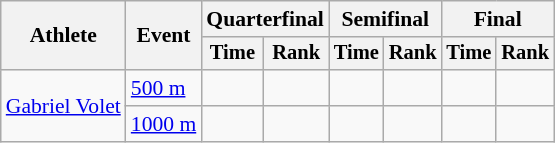<table class="wikitable" style="font-size:90%">
<tr>
<th rowspan=2>Athlete</th>
<th rowspan=2>Event</th>
<th colspan=2>Quarterfinal</th>
<th colspan=2>Semifinal</th>
<th colspan=2>Final</th>
</tr>
<tr style="font-size:95%">
<th>Time</th>
<th>Rank</th>
<th>Time</th>
<th>Rank</th>
<th>Time</th>
<th>Rank</th>
</tr>
<tr align=center>
<td align=left rowspan=2><a href='#'>Gabriel Volet</a></td>
<td align=left><a href='#'>500 m</a></td>
<td></td>
<td></td>
<td></td>
<td></td>
<td></td>
<td></td>
</tr>
<tr align=center>
<td align=left><a href='#'>1000 m</a></td>
<td></td>
<td></td>
<td></td>
<td></td>
<td></td>
<td></td>
</tr>
</table>
